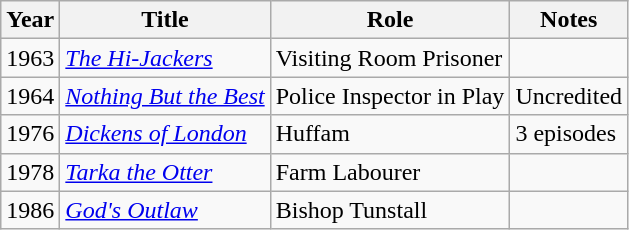<table class="wikitable">
<tr>
<th>Year</th>
<th>Title</th>
<th>Role</th>
<th>Notes</th>
</tr>
<tr>
<td>1963</td>
<td><em><a href='#'>The Hi-Jackers</a></em></td>
<td>Visiting Room Prisoner</td>
<td></td>
</tr>
<tr>
<td>1964</td>
<td><em><a href='#'>Nothing But the Best</a></em></td>
<td>Police Inspector in Play</td>
<td>Uncredited</td>
</tr>
<tr>
<td>1976</td>
<td><em><a href='#'>Dickens of London</a></em></td>
<td>Huffam</td>
<td>3 episodes</td>
</tr>
<tr>
<td>1978</td>
<td><em><a href='#'>Tarka the Otter</a></em></td>
<td>Farm Labourer</td>
<td></td>
</tr>
<tr>
<td>1986</td>
<td><em><a href='#'>God's Outlaw</a></em></td>
<td>Bishop Tunstall</td>
<td></td>
</tr>
</table>
